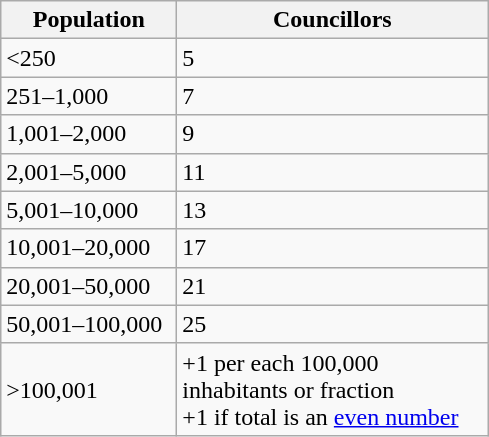<table class="wikitable" style="text-align:left;">
<tr>
<th width="110">Population</th>
<th width="200">Councillors</th>
</tr>
<tr>
<td><250</td>
<td>5</td>
</tr>
<tr>
<td>251–1,000</td>
<td>7</td>
</tr>
<tr>
<td>1,001–2,000</td>
<td>9</td>
</tr>
<tr>
<td>2,001–5,000</td>
<td>11</td>
</tr>
<tr>
<td>5,001–10,000</td>
<td>13</td>
</tr>
<tr>
<td>10,001–20,000</td>
<td>17</td>
</tr>
<tr>
<td>20,001–50,000</td>
<td>21</td>
</tr>
<tr>
<td>50,001–100,000</td>
<td>25</td>
</tr>
<tr>
<td>>100,001</td>
<td>+1 per each 100,000 inhabitants or fraction<br>+1 if total is an <a href='#'>even number</a></td>
</tr>
</table>
